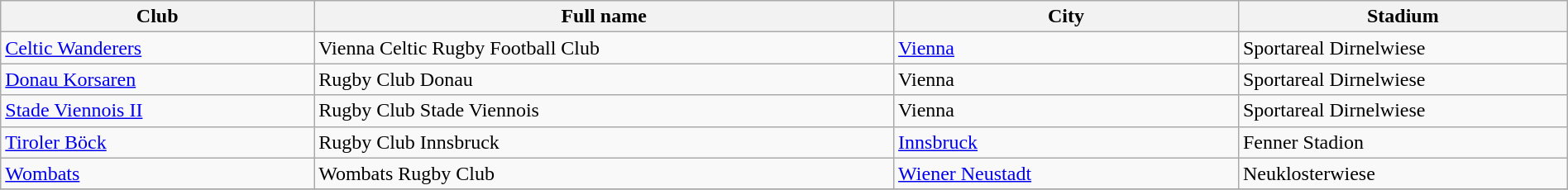<table class="wikitable" width="100%">
<tr>
<th width="20%">Club</th>
<th width="37%">Full name</th>
<th width="22%">City</th>
<th width="21%">Stadium</th>
</tr>
<tr>
<td><a href='#'>Celtic Wanderers</a></td>
<td>Vienna Celtic Rugby Football Club</td>
<td><a href='#'>Vienna</a></td>
<td>Sportareal Dirnelwiese</td>
</tr>
<tr>
<td><a href='#'>Donau Korsaren</a></td>
<td>Rugby Club Donau</td>
<td>Vienna</td>
<td>Sportareal Dirnelwiese</td>
</tr>
<tr>
<td><a href='#'>Stade Viennois II</a></td>
<td>Rugby Club Stade Viennois</td>
<td>Vienna</td>
<td>Sportareal Dirnelwiese</td>
</tr>
<tr>
<td><a href='#'>Tiroler Böck</a></td>
<td>Rugby Club Innsbruck</td>
<td><a href='#'>Innsbruck</a></td>
<td>Fenner Stadion</td>
</tr>
<tr>
<td><a href='#'>Wombats</a></td>
<td>Wombats Rugby Club</td>
<td><a href='#'>Wiener Neustadt</a></td>
<td>Neuklosterwiese</td>
</tr>
<tr>
</tr>
</table>
